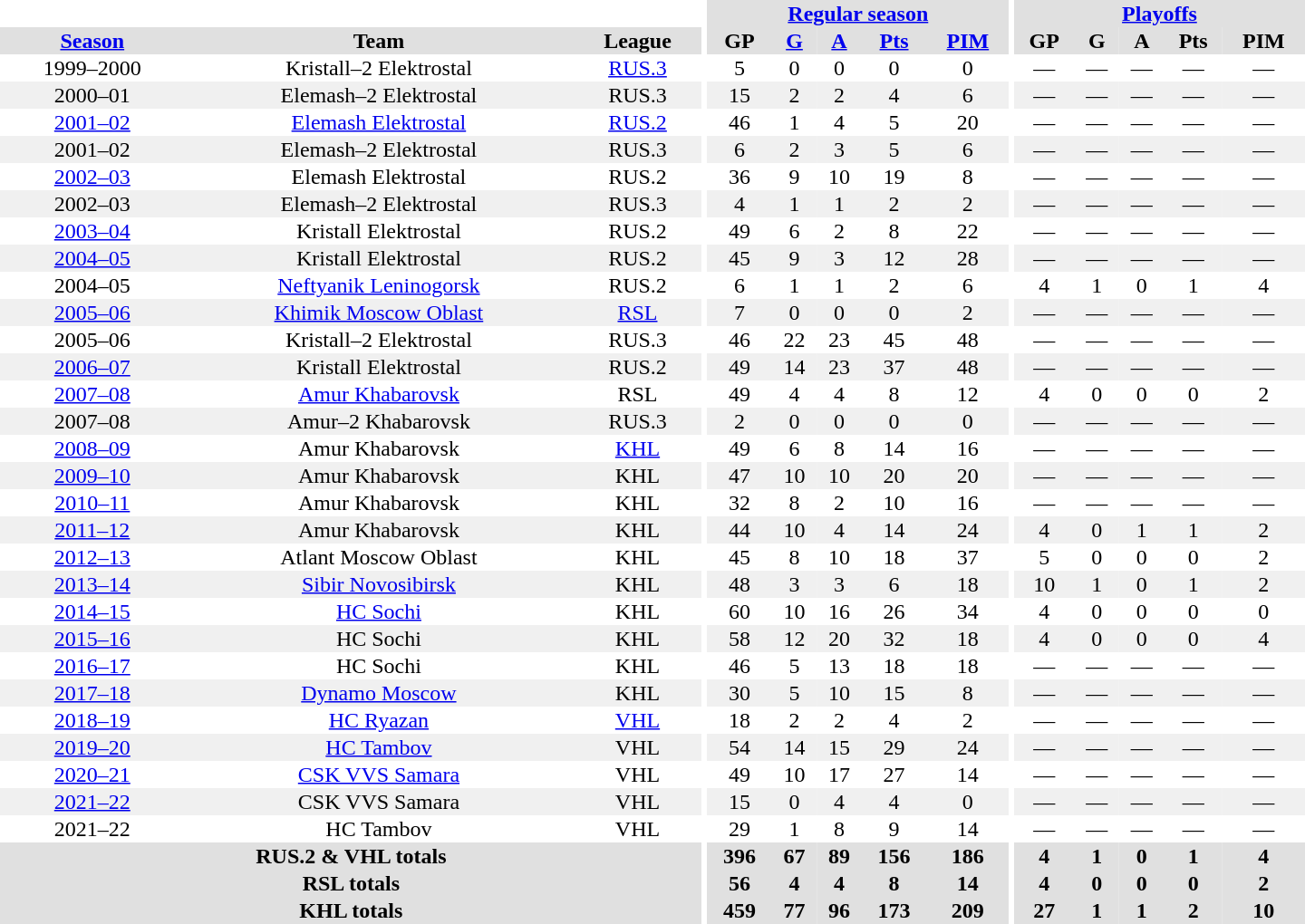<table border="0" cellpadding="1" cellspacing="0" style="text-align:center; width:60em">
<tr bgcolor="#e0e0e0">
<th colspan="3" bgcolor="#ffffff"></th>
<th rowspan="99" bgcolor="#ffffff"></th>
<th colspan="5"><a href='#'>Regular season</a></th>
<th rowspan="99" bgcolor="#ffffff"></th>
<th colspan="5"><a href='#'>Playoffs</a></th>
</tr>
<tr bgcolor="#e0e0e0">
<th><a href='#'>Season</a></th>
<th>Team</th>
<th>League</th>
<th>GP</th>
<th><a href='#'>G</a></th>
<th><a href='#'>A</a></th>
<th><a href='#'>Pts</a></th>
<th><a href='#'>PIM</a></th>
<th>GP</th>
<th>G</th>
<th>A</th>
<th>Pts</th>
<th>PIM</th>
</tr>
<tr>
<td>1999–2000</td>
<td>Kristall–2 Elektrostal</td>
<td><a href='#'>RUS.3</a></td>
<td>5</td>
<td>0</td>
<td>0</td>
<td>0</td>
<td>0</td>
<td>—</td>
<td>—</td>
<td>—</td>
<td>—</td>
<td>—</td>
</tr>
<tr bgcolor="#f0f0f0">
<td>2000–01</td>
<td>Elemash–2 Elektrostal</td>
<td>RUS.3</td>
<td>15</td>
<td>2</td>
<td>2</td>
<td>4</td>
<td>6</td>
<td>—</td>
<td>—</td>
<td>—</td>
<td>—</td>
<td>—</td>
</tr>
<tr>
<td><a href='#'>2001–02</a></td>
<td><a href='#'>Elemash Elektrostal</a></td>
<td><a href='#'>RUS.2</a></td>
<td>46</td>
<td>1</td>
<td>4</td>
<td>5</td>
<td>20</td>
<td>—</td>
<td>—</td>
<td>—</td>
<td>—</td>
<td>—</td>
</tr>
<tr bgcolor="#f0f0f0">
<td>2001–02</td>
<td>Elemash–2 Elektrostal</td>
<td>RUS.3</td>
<td>6</td>
<td>2</td>
<td>3</td>
<td>5</td>
<td>6</td>
<td>—</td>
<td>—</td>
<td>—</td>
<td>—</td>
<td>—</td>
</tr>
<tr>
<td><a href='#'>2002–03</a></td>
<td>Elemash Elektrostal</td>
<td>RUS.2</td>
<td>36</td>
<td>9</td>
<td>10</td>
<td>19</td>
<td>8</td>
<td>—</td>
<td>—</td>
<td>—</td>
<td>—</td>
<td>—</td>
</tr>
<tr bgcolor="#f0f0f0">
<td>2002–03</td>
<td>Elemash–2 Elektrostal</td>
<td>RUS.3</td>
<td>4</td>
<td>1</td>
<td>1</td>
<td>2</td>
<td>2</td>
<td>—</td>
<td>—</td>
<td>—</td>
<td>—</td>
<td>—</td>
</tr>
<tr>
<td><a href='#'>2003–04</a></td>
<td>Kristall Elektrostal</td>
<td>RUS.2</td>
<td>49</td>
<td>6</td>
<td>2</td>
<td>8</td>
<td>22</td>
<td>—</td>
<td>—</td>
<td>—</td>
<td>—</td>
<td>—</td>
</tr>
<tr bgcolor="#f0f0f0">
<td><a href='#'>2004–05</a></td>
<td>Kristall Elektrostal</td>
<td>RUS.2</td>
<td>45</td>
<td>9</td>
<td>3</td>
<td>12</td>
<td>28</td>
<td>—</td>
<td>—</td>
<td>—</td>
<td>—</td>
<td>—</td>
</tr>
<tr>
<td>2004–05</td>
<td><a href='#'>Neftyanik Leninogorsk</a></td>
<td>RUS.2</td>
<td>6</td>
<td>1</td>
<td>1</td>
<td>2</td>
<td>6</td>
<td>4</td>
<td>1</td>
<td>0</td>
<td>1</td>
<td>4</td>
</tr>
<tr bgcolor="#f0f0f0">
<td><a href='#'>2005–06</a></td>
<td><a href='#'>Khimik Moscow Oblast</a></td>
<td><a href='#'>RSL</a></td>
<td>7</td>
<td>0</td>
<td>0</td>
<td>0</td>
<td>2</td>
<td>—</td>
<td>—</td>
<td>—</td>
<td>—</td>
<td>—</td>
</tr>
<tr>
<td>2005–06</td>
<td>Kristall–2 Elektrostal</td>
<td>RUS.3</td>
<td>46</td>
<td>22</td>
<td>23</td>
<td>45</td>
<td>48</td>
<td>—</td>
<td>—</td>
<td>—</td>
<td>—</td>
<td>—</td>
</tr>
<tr bgcolor="#f0f0f0">
<td><a href='#'>2006–07</a></td>
<td>Kristall Elektrostal</td>
<td>RUS.2</td>
<td>49</td>
<td>14</td>
<td>23</td>
<td>37</td>
<td>48</td>
<td>—</td>
<td>—</td>
<td>—</td>
<td>—</td>
<td>—</td>
</tr>
<tr>
<td><a href='#'>2007–08</a></td>
<td><a href='#'>Amur Khabarovsk</a></td>
<td>RSL</td>
<td>49</td>
<td>4</td>
<td>4</td>
<td>8</td>
<td>12</td>
<td>4</td>
<td>0</td>
<td>0</td>
<td>0</td>
<td>2</td>
</tr>
<tr bgcolor="#f0f0f0">
<td>2007–08</td>
<td>Amur–2 Khabarovsk</td>
<td>RUS.3</td>
<td>2</td>
<td>0</td>
<td>0</td>
<td>0</td>
<td>0</td>
<td>—</td>
<td>—</td>
<td>—</td>
<td>—</td>
<td>—</td>
</tr>
<tr>
<td><a href='#'>2008–09</a></td>
<td>Amur Khabarovsk</td>
<td><a href='#'>KHL</a></td>
<td>49</td>
<td>6</td>
<td>8</td>
<td>14</td>
<td>16</td>
<td>—</td>
<td>—</td>
<td>—</td>
<td>—</td>
<td>—</td>
</tr>
<tr bgcolor="#f0f0f0">
<td><a href='#'>2009–10</a></td>
<td>Amur Khabarovsk</td>
<td>KHL</td>
<td>47</td>
<td>10</td>
<td>10</td>
<td>20</td>
<td>20</td>
<td>—</td>
<td>—</td>
<td>—</td>
<td>—</td>
<td>—</td>
</tr>
<tr>
<td><a href='#'>2010–11</a></td>
<td>Amur Khabarovsk</td>
<td>KHL</td>
<td>32</td>
<td>8</td>
<td>2</td>
<td>10</td>
<td>16</td>
<td>—</td>
<td>—</td>
<td>—</td>
<td>—</td>
<td>—</td>
</tr>
<tr bgcolor="#f0f0f0">
<td><a href='#'>2011–12</a></td>
<td>Amur Khabarovsk</td>
<td>KHL</td>
<td>44</td>
<td>10</td>
<td>4</td>
<td>14</td>
<td>24</td>
<td>4</td>
<td>0</td>
<td>1</td>
<td>1</td>
<td>2</td>
</tr>
<tr>
<td><a href='#'>2012–13</a></td>
<td>Atlant Moscow Oblast</td>
<td>KHL</td>
<td>45</td>
<td>8</td>
<td>10</td>
<td>18</td>
<td>37</td>
<td>5</td>
<td>0</td>
<td>0</td>
<td>0</td>
<td>2</td>
</tr>
<tr bgcolor="#f0f0f0">
<td><a href='#'>2013–14</a></td>
<td><a href='#'>Sibir Novosibirsk</a></td>
<td>KHL</td>
<td>48</td>
<td>3</td>
<td>3</td>
<td>6</td>
<td>18</td>
<td>10</td>
<td>1</td>
<td>0</td>
<td>1</td>
<td>2</td>
</tr>
<tr>
<td><a href='#'>2014–15</a></td>
<td><a href='#'>HC Sochi</a></td>
<td>KHL</td>
<td>60</td>
<td>10</td>
<td>16</td>
<td>26</td>
<td>34</td>
<td>4</td>
<td>0</td>
<td>0</td>
<td>0</td>
<td>0</td>
</tr>
<tr bgcolor="#f0f0f0">
<td><a href='#'>2015–16</a></td>
<td>HC Sochi</td>
<td>KHL</td>
<td>58</td>
<td>12</td>
<td>20</td>
<td>32</td>
<td>18</td>
<td>4</td>
<td>0</td>
<td>0</td>
<td>0</td>
<td>4</td>
</tr>
<tr>
<td><a href='#'>2016–17</a></td>
<td>HC Sochi</td>
<td>KHL</td>
<td>46</td>
<td>5</td>
<td>13</td>
<td>18</td>
<td>18</td>
<td>—</td>
<td>—</td>
<td>—</td>
<td>—</td>
<td>—</td>
</tr>
<tr bgcolor="#f0f0f0">
<td><a href='#'>2017–18</a></td>
<td><a href='#'>Dynamo Moscow</a></td>
<td>KHL</td>
<td>30</td>
<td>5</td>
<td>10</td>
<td>15</td>
<td>8</td>
<td>—</td>
<td>—</td>
<td>—</td>
<td>—</td>
<td>—</td>
</tr>
<tr>
<td><a href='#'>2018–19</a></td>
<td><a href='#'>HC Ryazan</a></td>
<td><a href='#'>VHL</a></td>
<td>18</td>
<td>2</td>
<td>2</td>
<td>4</td>
<td>2</td>
<td>—</td>
<td>—</td>
<td>—</td>
<td>—</td>
<td>—</td>
</tr>
<tr bgcolor="#f0f0f0">
<td><a href='#'>2019–20</a></td>
<td><a href='#'>HC Tambov</a></td>
<td>VHL</td>
<td>54</td>
<td>14</td>
<td>15</td>
<td>29</td>
<td>24</td>
<td>—</td>
<td>—</td>
<td>—</td>
<td>—</td>
<td>—</td>
</tr>
<tr>
<td><a href='#'>2020–21</a></td>
<td><a href='#'>CSK VVS Samara</a></td>
<td>VHL</td>
<td>49</td>
<td>10</td>
<td>17</td>
<td>27</td>
<td>14</td>
<td>—</td>
<td>—</td>
<td>—</td>
<td>—</td>
<td>—</td>
</tr>
<tr bgcolor="#f0f0f0">
<td><a href='#'>2021–22</a></td>
<td>CSK VVS Samara</td>
<td>VHL</td>
<td>15</td>
<td>0</td>
<td>4</td>
<td>4</td>
<td>0</td>
<td>—</td>
<td>—</td>
<td>—</td>
<td>—</td>
<td>—</td>
</tr>
<tr>
<td>2021–22</td>
<td>HC Tambov</td>
<td>VHL</td>
<td>29</td>
<td>1</td>
<td>8</td>
<td>9</td>
<td>14</td>
<td>—</td>
<td>—</td>
<td>—</td>
<td>—</td>
<td>—</td>
</tr>
<tr bgcolor="#e0e0e0">
<th colspan="3">RUS.2 & VHL totals</th>
<th>396</th>
<th>67</th>
<th>89</th>
<th>156</th>
<th>186</th>
<th>4</th>
<th>1</th>
<th>0</th>
<th>1</th>
<th>4</th>
</tr>
<tr bgcolor="#e0e0e0">
<th colspan="3">RSL totals</th>
<th>56</th>
<th>4</th>
<th>4</th>
<th>8</th>
<th>14</th>
<th>4</th>
<th>0</th>
<th>0</th>
<th>0</th>
<th>2</th>
</tr>
<tr bgcolor="#e0e0e0">
<th colspan="3">KHL totals</th>
<th>459</th>
<th>77</th>
<th>96</th>
<th>173</th>
<th>209</th>
<th>27</th>
<th>1</th>
<th>1</th>
<th>2</th>
<th>10</th>
</tr>
</table>
